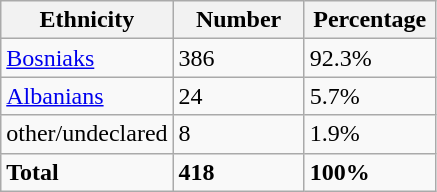<table class="wikitable">
<tr>
<th width="100px">Ethnicity</th>
<th width="80px">Number</th>
<th width="80px">Percentage</th>
</tr>
<tr>
<td><a href='#'>Bosniaks</a></td>
<td>386</td>
<td>92.3%</td>
</tr>
<tr>
<td><a href='#'>Albanians</a></td>
<td>24</td>
<td>5.7%</td>
</tr>
<tr>
<td>other/undeclared</td>
<td>8</td>
<td>1.9%</td>
</tr>
<tr>
<td><strong>Total</strong></td>
<td><strong>418</strong></td>
<td><strong>100%</strong></td>
</tr>
</table>
